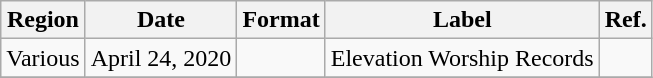<table class="wikitable plainrowheaders">
<tr>
<th scope="col">Region</th>
<th scope="col">Date</th>
<th scope="col">Format</th>
<th scope="col">Label</th>
<th scope="col">Ref.</th>
</tr>
<tr>
<td>Various</td>
<td>April 24, 2020</td>
<td></td>
<td>Elevation Worship Records</td>
<td></td>
</tr>
<tr>
</tr>
</table>
